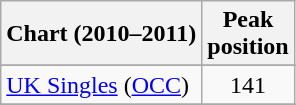<table class="wikitable sortable">
<tr>
<th>Chart (2010–2011)</th>
<th>Peak<br>position</th>
</tr>
<tr>
</tr>
<tr>
<td><a href='#'>UK Singles</a> (<a href='#'>OCC</a>)</td>
<td align="center">141</td>
</tr>
<tr>
</tr>
<tr>
</tr>
<tr>
</tr>
</table>
